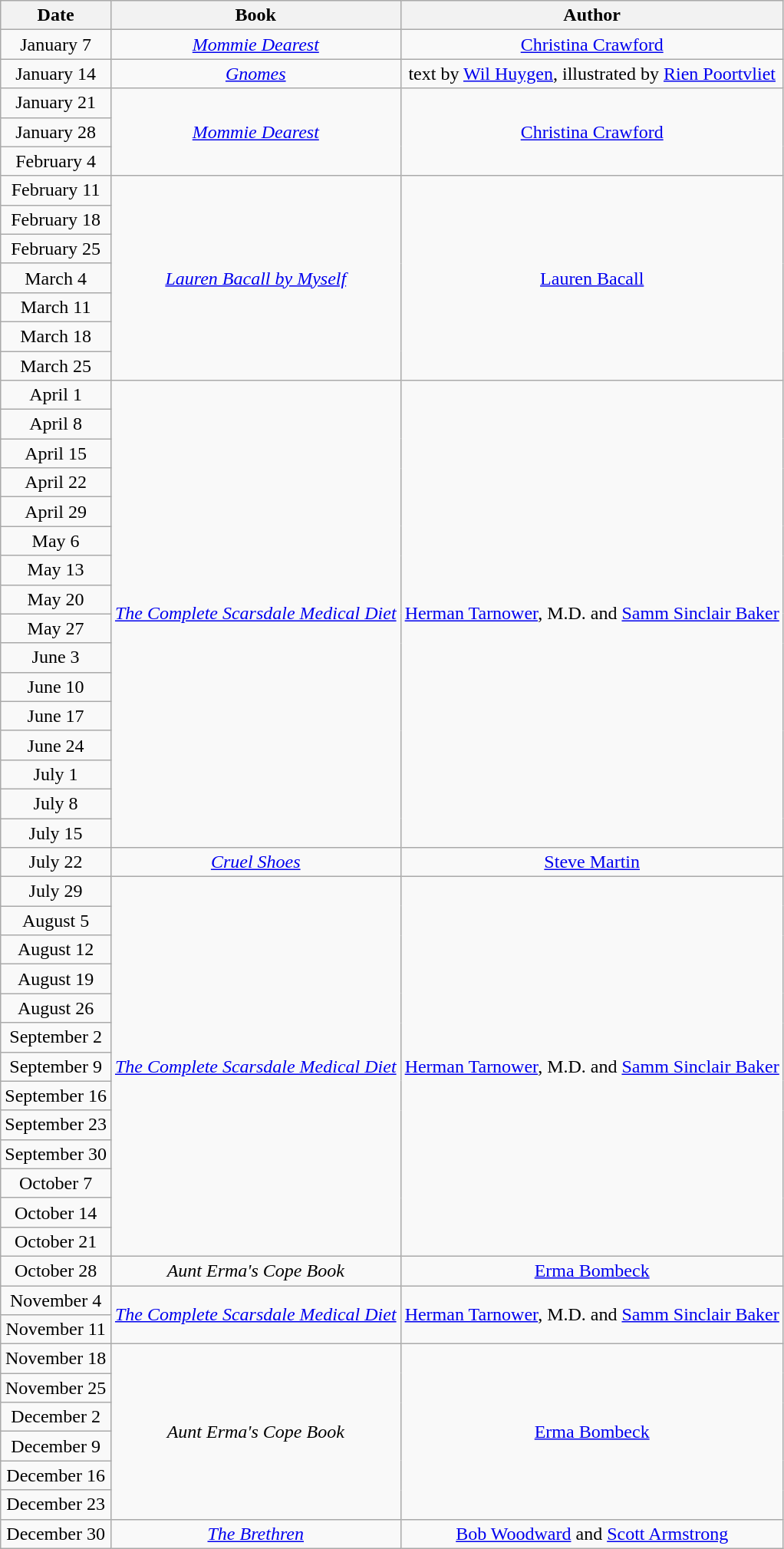<table class="wikitable sortable" style="text-align: center">
<tr>
<th>Date</th>
<th>Book</th>
<th>Author</th>
</tr>
<tr>
<td>January 7</td>
<td><em><a href='#'>Mommie Dearest</a></em></td>
<td><a href='#'>Christina Crawford</a></td>
</tr>
<tr>
<td>January 14</td>
<td><em><a href='#'>Gnomes</a></em></td>
<td>text by <a href='#'>Wil Huygen</a>, illustrated by <a href='#'>Rien Poortvliet</a></td>
</tr>
<tr>
<td>January 21</td>
<td rowspan=3><em><a href='#'>Mommie Dearest</a></em></td>
<td rowspan=3><a href='#'>Christina Crawford</a></td>
</tr>
<tr>
<td>January 28</td>
</tr>
<tr>
<td>February 4</td>
</tr>
<tr>
<td>February 11</td>
<td rowspan=7><em><a href='#'>Lauren Bacall by Myself</a></em></td>
<td rowspan=7><a href='#'>Lauren Bacall</a></td>
</tr>
<tr>
<td>February 18</td>
</tr>
<tr>
<td>February 25</td>
</tr>
<tr>
<td>March 4</td>
</tr>
<tr>
<td>March 11</td>
</tr>
<tr>
<td>March 18</td>
</tr>
<tr>
<td>March 25</td>
</tr>
<tr>
<td>April 1</td>
<td rowspan=16><em><a href='#'>The Complete Scarsdale Medical Diet</a></em></td>
<td rowspan=16><a href='#'>Herman Tarnower</a>, M.D. and <a href='#'>Samm Sinclair Baker</a></td>
</tr>
<tr>
<td>April 8</td>
</tr>
<tr>
<td>April 15</td>
</tr>
<tr>
<td>April 22</td>
</tr>
<tr>
<td>April 29</td>
</tr>
<tr>
<td>May 6</td>
</tr>
<tr>
<td>May 13</td>
</tr>
<tr>
<td>May 20</td>
</tr>
<tr>
<td>May 27</td>
</tr>
<tr>
<td>June 3</td>
</tr>
<tr>
<td>June 10</td>
</tr>
<tr>
<td>June 17</td>
</tr>
<tr>
<td>June 24</td>
</tr>
<tr>
<td>July 1</td>
</tr>
<tr>
<td>July 8</td>
</tr>
<tr>
<td>July 15</td>
</tr>
<tr>
<td>July 22</td>
<td><em><a href='#'>Cruel Shoes</a></em></td>
<td><a href='#'>Steve Martin</a></td>
</tr>
<tr>
<td>July 29</td>
<td rowspan=13><em><a href='#'>The Complete Scarsdale Medical Diet</a></em></td>
<td rowspan=13><a href='#'>Herman Tarnower</a>, M.D. and <a href='#'>Samm Sinclair Baker</a></td>
</tr>
<tr>
<td>August 5</td>
</tr>
<tr>
<td>August 12</td>
</tr>
<tr>
<td>August 19</td>
</tr>
<tr>
<td>August 26</td>
</tr>
<tr>
<td>September 2</td>
</tr>
<tr>
<td>September 9</td>
</tr>
<tr>
<td>September 16</td>
</tr>
<tr>
<td>September 23</td>
</tr>
<tr>
<td>September 30</td>
</tr>
<tr>
<td>October 7</td>
</tr>
<tr>
<td>October 14</td>
</tr>
<tr>
<td>October 21</td>
</tr>
<tr>
<td>October 28</td>
<td><em>Aunt Erma's Cope Book</em></td>
<td><a href='#'>Erma Bombeck</a></td>
</tr>
<tr>
<td>November 4</td>
<td rowspan=2><em><a href='#'>The Complete Scarsdale Medical Diet</a></em></td>
<td rowspan=2><a href='#'>Herman Tarnower</a>, M.D. and <a href='#'>Samm Sinclair Baker</a></td>
</tr>
<tr>
<td>November 11</td>
</tr>
<tr>
<td>November 18</td>
<td rowspan=6><em>Aunt Erma's Cope Book</em></td>
<td rowspan=6><a href='#'>Erma Bombeck</a></td>
</tr>
<tr>
<td>November 25</td>
</tr>
<tr>
<td>December 2</td>
</tr>
<tr>
<td>December 9</td>
</tr>
<tr>
<td>December 16</td>
</tr>
<tr>
<td>December 23</td>
</tr>
<tr>
<td>December 30</td>
<td><em><a href='#'>The Brethren</a></em></td>
<td><a href='#'>Bob Woodward</a> and <a href='#'>Scott Armstrong</a></td>
</tr>
</table>
